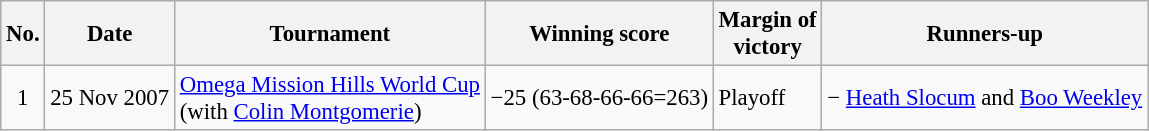<table class="wikitable" style="font-size:95%;">
<tr>
<th>No.</th>
<th>Date</th>
<th>Tournament</th>
<th>Winning score</th>
<th>Margin of<br>victory</th>
<th>Runners-up</th>
</tr>
<tr>
<td align=center>1</td>
<td align=right>25 Nov 2007</td>
<td><a href='#'>Omega Mission Hills World Cup</a><br>(with  <a href='#'>Colin Montgomerie</a>)</td>
<td>−25 (63-68-66-66=263)</td>
<td>Playoff</td>
<td> − <a href='#'>Heath Slocum</a> and <a href='#'>Boo Weekley</a></td>
</tr>
</table>
